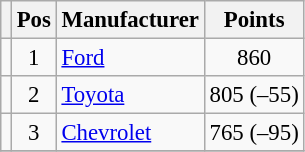<table class="wikitable" style="font-size: 95%">
<tr>
<th></th>
<th>Pos</th>
<th>Manufacturer</th>
<th>Points</th>
</tr>
<tr>
<td align="left"></td>
<td style="text-align:center;">1</td>
<td><a href='#'>Ford</a></td>
<td style="text-align:center;">860</td>
</tr>
<tr>
<td align="left"></td>
<td style="text-align:center;">2</td>
<td><a href='#'>Toyota</a></td>
<td style="text-align:center;">805 (–55)</td>
</tr>
<tr>
<td align="left"></td>
<td style="text-align:center;">3</td>
<td><a href='#'>Chevrolet</a></td>
<td style="text-align:center;">765 (–95)</td>
</tr>
<tr class="sortbottom">
</tr>
</table>
